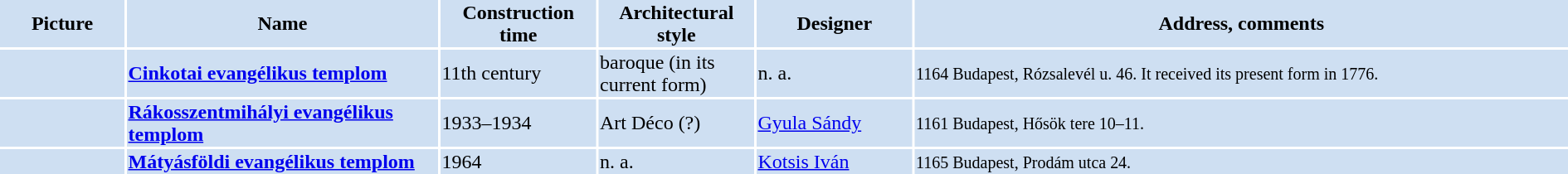<table width="100%">
<tr>
<th bgcolor="#CEDFF2" width="8%">Picture</th>
<th bgcolor="#CEDFF2" width="20%">Name</th>
<th bgcolor="#CEDFF2" width="10%">Construction time</th>
<th bgcolor="#CEDFF2" width="10%">Architectural style</th>
<th bgcolor="#CEDFF2" width="10%">Designer</th>
<th bgcolor="#CEDFF2" width="42%">Address, comments</th>
</tr>
<tr>
<td bgcolor="#CEDFF2"></td>
<td bgcolor="#CEDFF2"><strong><a href='#'>Cinkotai evangélikus templom</a></strong></td>
<td bgcolor="#CEDFF2">11th century</td>
<td bgcolor="#CEDFF2">baroque (in its current form)</td>
<td bgcolor="#CEDFF2">n. a.</td>
<td bgcolor="#CEDFF2"><small>1164 Budapest, Rózsalevél u. 46. It received its present form in 1776.</small></td>
</tr>
<tr>
<td bgcolor="#CEDFF2"></td>
<td bgcolor="#CEDFF2"><strong><a href='#'>Rákosszentmihályi evangélikus templom</a></strong></td>
<td bgcolor="#CEDFF2">1933–1934</td>
<td bgcolor="#CEDFF2">Art Déco (?)</td>
<td bgcolor="#CEDFF2"><a href='#'>Gyula Sándy</a></td>
<td bgcolor="#CEDFF2"><small>1161 Budapest, Hősök tere 10–11.</small></td>
</tr>
<tr>
<td bgcolor="#CEDFF2"></td>
<td bgcolor="#CEDFF2"><strong><a href='#'>Mátyásföldi evangélikus templom</a></strong></td>
<td bgcolor="#CEDFF2">1964</td>
<td bgcolor="#CEDFF2">n. a.</td>
<td bgcolor="#CEDFF2"><a href='#'>Kotsis Iván</a></td>
<td bgcolor="#CEDFF2"><small>1165 Budapest, Prodám utca 24.</small></td>
</tr>
</table>
